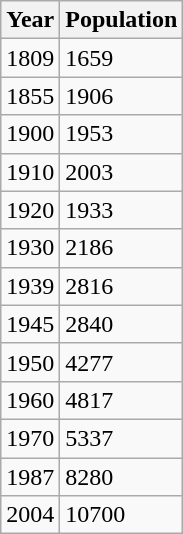<table class="wikitable">
<tr>
<th>Year</th>
<th>Population</th>
</tr>
<tr>
<td>1809</td>
<td>1659</td>
</tr>
<tr>
<td>1855</td>
<td>1906</td>
</tr>
<tr>
<td>1900</td>
<td>1953</td>
</tr>
<tr>
<td>1910</td>
<td>2003</td>
</tr>
<tr>
<td>1920</td>
<td>1933</td>
</tr>
<tr>
<td>1930</td>
<td>2186</td>
</tr>
<tr>
<td>1939</td>
<td>2816</td>
</tr>
<tr>
<td>1945</td>
<td>2840</td>
</tr>
<tr>
<td>1950</td>
<td>4277</td>
</tr>
<tr>
<td>1960</td>
<td>4817</td>
</tr>
<tr>
<td>1970</td>
<td>5337</td>
</tr>
<tr>
<td>1987</td>
<td>8280</td>
</tr>
<tr>
<td>2004</td>
<td>10700</td>
</tr>
</table>
